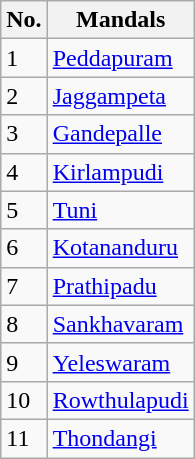<table class="wikitable">
<tr>
<th>No.</th>
<th>Mandals</th>
</tr>
<tr>
<td>1</td>
<td><a href='#'>Peddapuram</a></td>
</tr>
<tr>
<td>2</td>
<td><a href='#'>Jaggampeta</a></td>
</tr>
<tr>
<td>3</td>
<td><a href='#'>Gandepalle</a></td>
</tr>
<tr>
<td>4</td>
<td><a href='#'>Kirlampudi</a></td>
</tr>
<tr>
<td>5</td>
<td><a href='#'>Tuni</a></td>
</tr>
<tr>
<td>6</td>
<td><a href='#'>Kotananduru</a></td>
</tr>
<tr>
<td>7</td>
<td><a href='#'>Prathipadu</a></td>
</tr>
<tr>
<td>8</td>
<td><a href='#'>Sankhavaram</a></td>
</tr>
<tr>
<td>9</td>
<td><a href='#'>Yeleswaram</a></td>
</tr>
<tr>
<td>10</td>
<td><a href='#'>Rowthulapudi</a></td>
</tr>
<tr>
<td>11</td>
<td><a href='#'>Thondangi</a></td>
</tr>
</table>
